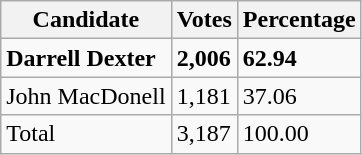<table class="wikitable">
<tr>
<th>Candidate</th>
<th>Votes</th>
<th>Percentage</th>
</tr>
<tr>
<td><strong>Darrell Dexter</strong></td>
<td><strong>2,006</strong></td>
<td><strong>62.94</strong></td>
</tr>
<tr>
<td>John MacDonell</td>
<td>1,181</td>
<td>37.06</td>
</tr>
<tr>
<td>Total</td>
<td>3,187</td>
<td>100.00</td>
</tr>
</table>
